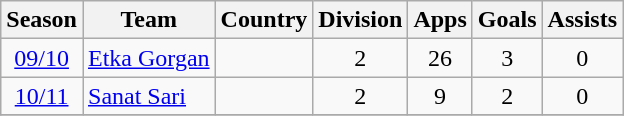<table class="wikitable" style="text-align: center;">
<tr>
<th>Season</th>
<th>Team</th>
<th>Country</th>
<th>Division</th>
<th>Apps</th>
<th>Goals</th>
<th>Assists</th>
</tr>
<tr>
<td><a href='#'>09/10</a></td>
<td align="left"><a href='#'>Etka Gorgan</a></td>
<td align="left"></td>
<td>2</td>
<td>26</td>
<td>3</td>
<td 0>0</td>
</tr>
<tr>
<td><a href='#'>10/11</a></td>
<td align="left"><a href='#'>Sanat Sari</a></td>
<td align="left"></td>
<td>2</td>
<td>9</td>
<td>2</td>
<td 0>0</td>
</tr>
<tr>
</tr>
</table>
